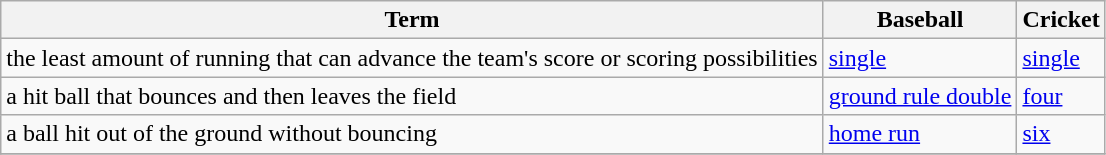<table class=wikitable>
<tr valign="top">
<th>Term</th>
<th>Baseball</th>
<th>Cricket</th>
</tr>
<tr valign="top">
<td>the least amount of running that can advance the team's score or scoring possibilities</td>
<td><a href='#'>single</a></td>
<td><a href='#'>single</a></td>
</tr>
<tr valign="top">
<td>a hit ball that bounces and then leaves the field</td>
<td><a href='#'>ground rule double</a></td>
<td><a href='#'>four</a></td>
</tr>
<tr valign="top">
<td>a ball hit out of the ground without bouncing</td>
<td><a href='#'>home run</a></td>
<td><a href='#'>six</a></td>
</tr>
<tr valign="top">
</tr>
</table>
